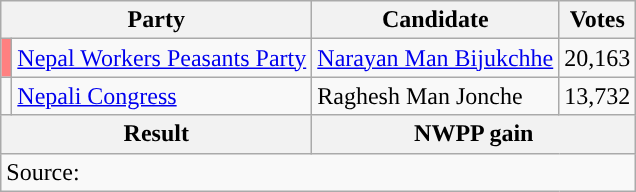<table class="wikitable">
<tr>
<th colspan="2">Party</th>
<th>Candidate</th>
<th>Votes</th>
</tr>
<tr>
<td style="background-color:#FF8080"></td>
<td><a href='#'>Nepal Workers Peasants Party</a></td>
<td><a href='#'>Narayan Man Bijukchhe</a></td>
<td>20,163</td>
</tr>
<tr>
<td style="background-color:"></td>
<td><a href='#'>Nepali Congress</a></td>
<td>Raghesh Man Jonche</td>
<td>13,732</td>
</tr>
<tr>
<th colspan="2">Result</th>
<th colspan="2">NWPP gain</th>
</tr>
<tr>
<td colspan="4">Source: </td>
</tr>
</table>
